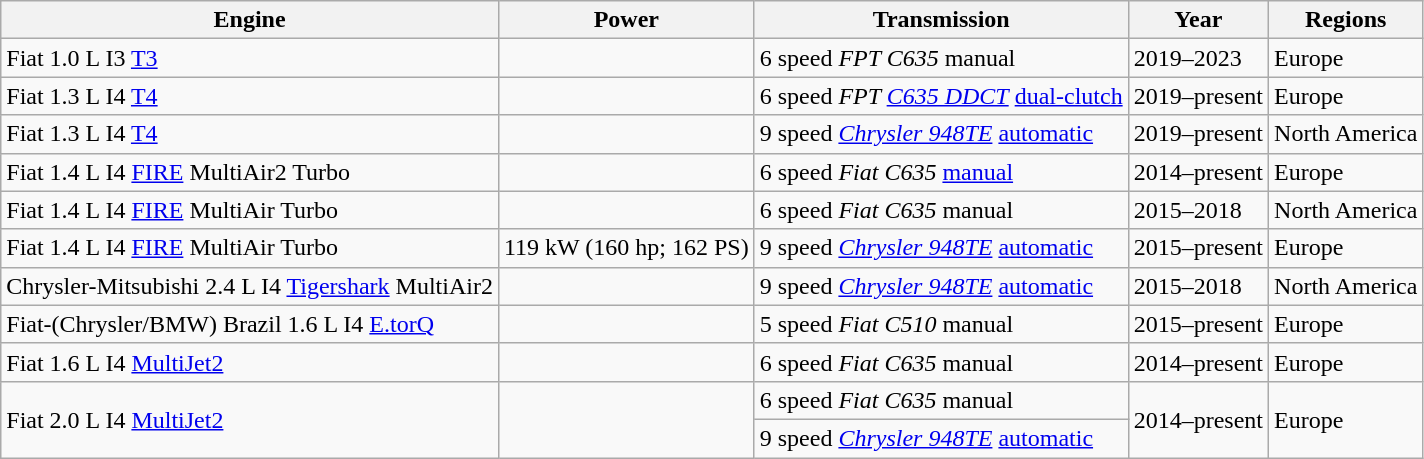<table class=wikitable>
<tr>
<th>Engine</th>
<th>Power</th>
<th>Transmission</th>
<th>Year</th>
<th>Regions</th>
</tr>
<tr>
<td>Fiat 1.0 L I3 <a href='#'>T3</a></td>
<td></td>
<td>6 speed <em>FPT C635</em> manual</td>
<td>2019–2023</td>
<td>Europe</td>
</tr>
<tr>
<td>Fiat 1.3 L I4 <a href='#'>T4</a></td>
<td></td>
<td>6 speed <em>FPT <a href='#'>C635 DDCT</a></em> <a href='#'>dual-clutch</a></td>
<td>2019–present</td>
<td>Europe</td>
</tr>
<tr>
<td>Fiat 1.3 L I4 <a href='#'>T4</a></td>
<td></td>
<td>9 speed <em><a href='#'>Chrysler 948TE</a></em> <a href='#'>automatic</a></td>
<td>2019–present</td>
<td>North America</td>
</tr>
<tr>
<td rowspan=1>Fiat 1.4 L I4 <a href='#'>FIRE</a> MultiAir2 Turbo</td>
<td rowspan=1></td>
<td>6 speed <em>Fiat C635</em> <a href='#'>manual</a></td>
<td rowspan=1>2014–present</td>
<td rowspan=1>Europe</td>
</tr>
<tr>
<td>Fiat 1.4 L I4 <a href='#'>FIRE</a> MultiAir Turbo</td>
<td></td>
<td>6 speed <em>Fiat C635</em> manual</td>
<td>2015–2018</td>
<td>North America</td>
</tr>
<tr>
<td>Fiat 1.4 L I4 <a href='#'>FIRE</a> MultiAir Turbo</td>
<td>119 kW (160 hp; 162 PS)</td>
<td>9 speed <em><a href='#'>Chrysler 948TE</a></em> <a href='#'>automatic</a></td>
<td>2015–present</td>
<td>Europe</td>
</tr>
<tr>
<td>Chrysler-Mitsubishi 2.4 L I4 <a href='#'>Tigershark</a> MultiAir2</td>
<td></td>
<td>9 speed <em><a href='#'>Chrysler 948TE</a></em> <a href='#'>automatic</a></td>
<td>2015–2018</td>
<td>North America</td>
</tr>
<tr>
<td>Fiat-(Chrysler/BMW) Brazil 1.6 L I4 <a href='#'>E.torQ</a></td>
<td></td>
<td>5 speed <em>Fiat C510</em> manual</td>
<td>2015–present</td>
<td>Europe</td>
</tr>
<tr>
<td>Fiat 1.6 L I4 <a href='#'>MultiJet2</a></td>
<td></td>
<td>6 speed <em>Fiat C635</em> manual</td>
<td>2014–present</td>
<td>Europe</td>
</tr>
<tr>
<td rowspan=2>Fiat 2.0 L I4 <a href='#'>MultiJet2</a></td>
<td rowspan=2></td>
<td>6 speed <em>Fiat C635</em> manual</td>
<td rowspan=2>2014–present</td>
<td rowspan=2>Europe</td>
</tr>
<tr>
<td>9 speed <em><a href='#'>Chrysler 948TE</a></em> <a href='#'>automatic</a></td>
</tr>
</table>
